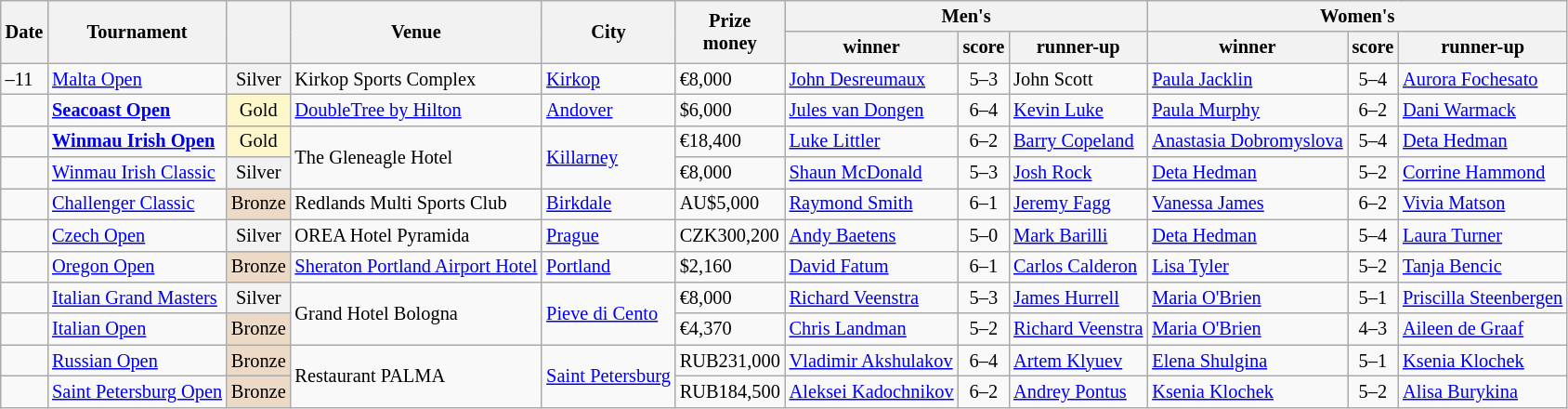<table class="wikitable sortable" style="font-size: 85%">
<tr>
<th rowspan="2">Date</th>
<th rowspan="2">Tournament</th>
<th rowspan="2"></th>
<th rowspan="2">Venue</th>
<th rowspan="2">City</th>
<th rowspan="2" class=unsortable>Prize<br>money</th>
<th colspan="3">Men's</th>
<th colspan="3">Women's</th>
</tr>
<tr>
<th>winner</th>
<th class=unsortable>score</th>
<th>runner-up</th>
<th>winner</th>
<th class=unsortable>score</th>
<th>runner-up</th>
</tr>
<tr>
<td>–11</td>
<td><a href='#'>Malta Open</a></td>
<td bgcolor="f2f2f2" align="center">Silver</td>
<td>Kirkop Sports Complex</td>
<td> <a href='#'>Kirkop</a></td>
<td>€8,000</td>
<td> <a href='#'>John Desreumaux</a></td>
<td align="center">5–3</td>
<td> John Scott</td>
<td> <a href='#'>Paula Jacklin</a></td>
<td align="center">5–4</td>
<td> <a href='#'>Aurora Fochesato</a></td>
</tr>
<tr>
<td></td>
<td><strong><a href='#'>Seacoast Open</a></strong></td>
<td bgcolor="fff7cc" align="center">Gold</td>
<td><a href='#'>DoubleTree by Hilton</a></td>
<td> <a href='#'>Andover</a></td>
<td>$6,000</td>
<td> <a href='#'>Jules van Dongen</a></td>
<td align="center">6–4</td>
<td> <a href='#'>Kevin Luke</a></td>
<td> <a href='#'>Paula Murphy</a></td>
<td align="center">6–2</td>
<td> <a href='#'>Dani Warmack</a></td>
</tr>
<tr>
<td></td>
<td><strong><a href='#'>Winmau Irish Open</a></strong></td>
<td bgcolor="fff7cc" align="center">Gold</td>
<td rowspan=2>The Gleneagle Hotel</td>
<td rowspan=2> <a href='#'>Killarney</a></td>
<td>€18,400</td>
<td> <a href='#'>Luke Littler</a></td>
<td align="center">6–2</td>
<td> <a href='#'>Barry Copeland</a></td>
<td> <a href='#'>Anastasia Dobromyslova</a></td>
<td align="center">5–4</td>
<td> <a href='#'>Deta Hedman</a></td>
</tr>
<tr>
<td></td>
<td><a href='#'>Winmau  Irish Classic</a></td>
<td bgcolor="f2f2f2" align="center">Silver</td>
<td>€8,000</td>
<td> <a href='#'>Shaun McDonald</a></td>
<td align="center">5–3</td>
<td> <a href='#'>Josh Rock</a></td>
<td> <a href='#'>Deta Hedman</a></td>
<td align="center">5–2</td>
<td> <a href='#'>Corrine Hammond</a></td>
</tr>
<tr>
<td></td>
<td><a href='#'>Challenger Classic</a></td>
<td bgcolor="ecd9c6" align="center">Bronze</td>
<td>Redlands Multi Sports Club</td>
<td> <a href='#'>Birkdale</a></td>
<td>AU$5,000</td>
<td> <a href='#'>Raymond Smith</a></td>
<td align="center">6–1</td>
<td> <a href='#'>Jeremy Fagg</a></td>
<td> <a href='#'>Vanessa James</a></td>
<td align="center">6–2</td>
<td> <a href='#'>Vivia Matson</a></td>
</tr>
<tr>
<td></td>
<td><a href='#'>Czech Open</a></td>
<td bgcolor="f2f2f2" align="center">Silver</td>
<td>OREA Hotel Pyramida</td>
<td> <a href='#'>Prague</a></td>
<td>CZK300,200</td>
<td> <a href='#'>Andy Baetens</a></td>
<td align="center">5–0</td>
<td> <a href='#'>Mark Barilli</a></td>
<td> <a href='#'>Deta Hedman</a></td>
<td align="center">5–4</td>
<td> <a href='#'>Laura Turner</a></td>
</tr>
<tr>
<td></td>
<td><a href='#'>Oregon Open</a></td>
<td bgcolor="ecd9c6" align="center">Bronze</td>
<td><a href='#'>Sheraton Portland Airport Hotel</a></td>
<td> <a href='#'>Portland</a></td>
<td>$2,160</td>
<td> <a href='#'>David Fatum</a></td>
<td align="center">6–1</td>
<td> <a href='#'>Carlos Calderon</a></td>
<td> <a href='#'>Lisa Tyler</a></td>
<td align="center">5–2</td>
<td> <a href='#'>Tanja Bencic</a></td>
</tr>
<tr>
<td></td>
<td><a href='#'>Italian Grand Masters</a></td>
<td bgcolor="f2f2f2" align="center">Silver</td>
<td rowspan=2>Grand Hotel Bologna</td>
<td rowspan=2> <a href='#'>Pieve di Cento</a></td>
<td>€8,000</td>
<td> <a href='#'>Richard Veenstra</a></td>
<td align="center">5–3</td>
<td> <a href='#'>James Hurrell</a></td>
<td> <a href='#'>Maria O'Brien</a></td>
<td align="center">5–1</td>
<td> <a href='#'>Priscilla Steenbergen</a></td>
</tr>
<tr>
<td></td>
<td><a href='#'>Italian Open</a></td>
<td bgcolor="ecd9c6" align="center">Bronze</td>
<td>€4,370</td>
<td> <a href='#'>Chris Landman</a></td>
<td align="center">5–2</td>
<td> <a href='#'>Richard Veenstra</a></td>
<td> <a href='#'>Maria O'Brien</a></td>
<td align="center">4–3</td>
<td> <a href='#'>Aileen de Graaf</a></td>
</tr>
<tr>
<td></td>
<td><a href='#'>Russian Open</a></td>
<td bgcolor="ecd9c6" align="center">Bronze</td>
<td rowspan=2>Restaurant PALMA</td>
<td rowspan=2> <a href='#'>Saint Petersburg</a></td>
<td>RUB231,000</td>
<td> <a href='#'>Vladimir Akshulakov</a></td>
<td align="center">6–4</td>
<td> <a href='#'>Artem Klyuev</a></td>
<td> <a href='#'>Elena Shulgina</a></td>
<td align="center">5–1</td>
<td> <a href='#'>Ksenia Klochek</a></td>
</tr>
<tr>
<td></td>
<td><a href='#'>Saint Petersburg Open</a></td>
<td bgcolor="ecd9c6" align="center">Bronze</td>
<td>RUB184,500</td>
<td> <a href='#'>Aleksei Kadochnikov</a></td>
<td align="center">6–2</td>
<td> <a href='#'>Andrey Pontus</a></td>
<td> <a href='#'>Ksenia Klochek</a></td>
<td align="center">5–2</td>
<td> <a href='#'>Alisa Burykina</a></td>
</tr>
</table>
